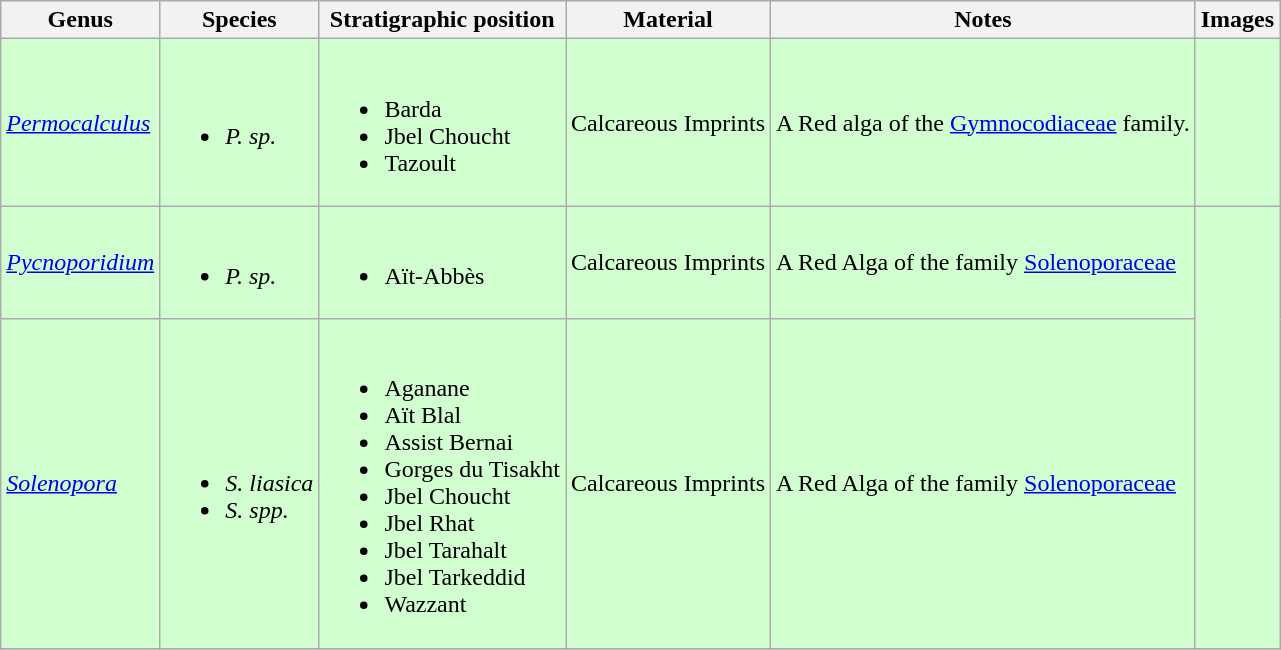<table class = "wikitable">
<tr>
<th>Genus</th>
<th>Species</th>
<th>Stratigraphic position</th>
<th>Material</th>
<th>Notes</th>
<th>Images</th>
</tr>
<tr>
<td style="background:#D1FFCF ;"><em><a href='#'>Permocalculus</a></em></td>
<td style="background:#D1FFCF ;"><br><ul><li><em>P. sp.</em></li></ul></td>
<td style="background:#D1FFCF ;"><br><ul><li>Barda</li><li>Jbel Choucht</li><li>Tazoult</li></ul></td>
<td style="background:#D1FFCF ;">Calcareous Imprints</td>
<td style="background:#D1FFCF ;">A Red alga of the <a href='#'>Gymnocodiaceae</a> family.</td>
<td style="background:#D1FFCF ;"></td>
</tr>
<tr>
<td style="background:#D1FFCF ;"><em><a href='#'>Pycnoporidium</a></em></td>
<td style="background:#D1FFCF ;"><br><ul><li><em>P. sp.</em></li></ul></td>
<td style="background:#D1FFCF ;"><br><ul><li>Aït-Abbès</li></ul></td>
<td style="background:#D1FFCF ;">Calcareous Imprints</td>
<td style="background:#D1FFCF ;">A Red Alga of the family <a href='#'>Solenoporaceae</a></td>
<td rowspan="2" style="background:#D1FFCF ;"></td>
</tr>
<tr>
<td style="background:#D1FFCF ;"><em><a href='#'>Solenopora</a></em></td>
<td style="background:#D1FFCF ;"><br><ul><li><em>S. liasica</em></li><li><em>S. spp.</em></li></ul></td>
<td style="background:#D1FFCF ;"><br><ul><li>Aganane</li><li>Aït Blal</li><li>Assist Bernai</li><li>Gorges du Tisakht</li><li>Jbel Choucht</li><li>Jbel Rhat</li><li>Jbel Tarahalt</li><li>Jbel Tarkeddid</li><li>Wazzant</li></ul></td>
<td style="background:#D1FFCF ;">Calcareous Imprints</td>
<td style="background:#D1FFCF ;">A Red Alga of the family  <a href='#'>Solenoporaceae</a></td>
</tr>
<tr>
</tr>
</table>
